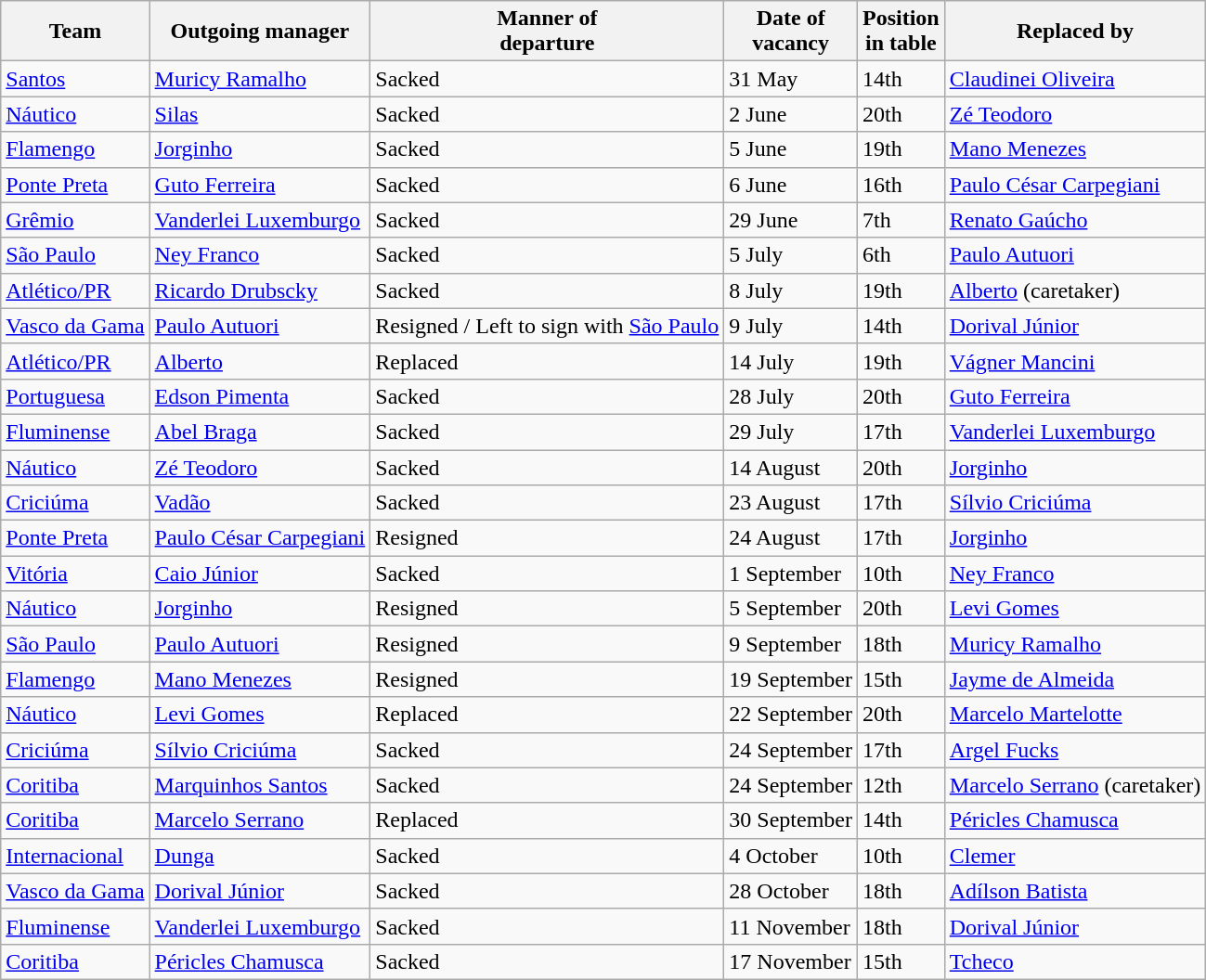<table class="wikitable sortable">
<tr>
<th>Team</th>
<th>Outgoing manager</th>
<th>Manner of<br>departure</th>
<th>Date of<br>vacancy</th>
<th>Position<br>in table</th>
<th>Replaced by</th>
</tr>
<tr>
<td><a href='#'>Santos</a></td>
<td> <a href='#'>Muricy Ramalho</a></td>
<td>Sacked</td>
<td>31 May</td>
<td>14th</td>
<td> <a href='#'>Claudinei Oliveira</a></td>
</tr>
<tr>
<td><a href='#'>Náutico</a></td>
<td> <a href='#'>Silas</a></td>
<td>Sacked</td>
<td>2 June</td>
<td>20th</td>
<td> <a href='#'>Zé Teodoro</a></td>
</tr>
<tr>
<td><a href='#'>Flamengo</a></td>
<td> <a href='#'>Jorginho</a></td>
<td>Sacked</td>
<td>5 June</td>
<td>19th</td>
<td> <a href='#'>Mano Menezes</a></td>
</tr>
<tr>
<td><a href='#'>Ponte Preta</a></td>
<td> <a href='#'>Guto Ferreira</a></td>
<td>Sacked</td>
<td>6 June</td>
<td>16th</td>
<td> <a href='#'>Paulo César Carpegiani</a></td>
</tr>
<tr>
<td><a href='#'>Grêmio</a></td>
<td> <a href='#'>Vanderlei Luxemburgo</a></td>
<td>Sacked</td>
<td>29 June</td>
<td>7th</td>
<td> <a href='#'>Renato Gaúcho</a></td>
</tr>
<tr>
<td><a href='#'>São Paulo</a></td>
<td> <a href='#'>Ney Franco</a></td>
<td>Sacked</td>
<td>5 July</td>
<td>6th</td>
<td> <a href='#'>Paulo Autuori</a></td>
</tr>
<tr>
<td><a href='#'>Atlético/PR</a></td>
<td> <a href='#'>Ricardo Drubscky</a></td>
<td>Sacked</td>
<td>8 July</td>
<td>19th</td>
<td> <a href='#'>Alberto</a> (caretaker)</td>
</tr>
<tr>
<td><a href='#'>Vasco da Gama</a></td>
<td> <a href='#'>Paulo Autuori</a></td>
<td>Resigned / Left to sign with <a href='#'>São Paulo</a></td>
<td>9 July</td>
<td>14th</td>
<td> <a href='#'>Dorival Júnior</a></td>
</tr>
<tr>
<td><a href='#'>Atlético/PR</a></td>
<td> <a href='#'>Alberto</a></td>
<td>Replaced</td>
<td>14 July</td>
<td>19th</td>
<td> <a href='#'>Vágner Mancini</a></td>
</tr>
<tr>
<td><a href='#'>Portuguesa</a></td>
<td> <a href='#'>Edson Pimenta</a></td>
<td>Sacked</td>
<td>28 July</td>
<td>20th</td>
<td> <a href='#'>Guto Ferreira</a></td>
</tr>
<tr>
<td><a href='#'>Fluminense</a></td>
<td> <a href='#'>Abel Braga</a></td>
<td>Sacked</td>
<td>29 July</td>
<td>17th</td>
<td> <a href='#'>Vanderlei Luxemburgo</a></td>
</tr>
<tr>
<td><a href='#'>Náutico</a></td>
<td> <a href='#'>Zé Teodoro</a></td>
<td>Sacked</td>
<td>14 August</td>
<td>20th</td>
<td> <a href='#'>Jorginho</a></td>
</tr>
<tr>
<td><a href='#'>Criciúma</a></td>
<td> <a href='#'>Vadão</a></td>
<td>Sacked</td>
<td>23 August</td>
<td>17th</td>
<td> <a href='#'>Sílvio Criciúma</a></td>
</tr>
<tr>
<td><a href='#'>Ponte Preta</a></td>
<td> <a href='#'>Paulo César Carpegiani</a></td>
<td>Resigned</td>
<td>24 August</td>
<td>17th</td>
<td> <a href='#'>Jorginho</a></td>
</tr>
<tr>
<td><a href='#'>Vitória</a></td>
<td> <a href='#'>Caio Júnior</a></td>
<td>Sacked</td>
<td>1 September</td>
<td>10th</td>
<td> <a href='#'>Ney Franco</a></td>
</tr>
<tr>
<td><a href='#'>Náutico</a></td>
<td> <a href='#'>Jorginho</a></td>
<td>Resigned</td>
<td>5 September</td>
<td>20th</td>
<td> <a href='#'>Levi Gomes</a></td>
</tr>
<tr>
<td><a href='#'>São Paulo</a></td>
<td> <a href='#'>Paulo Autuori</a></td>
<td>Resigned</td>
<td>9 September</td>
<td>18th</td>
<td> <a href='#'>Muricy Ramalho</a></td>
</tr>
<tr>
<td><a href='#'>Flamengo</a></td>
<td> <a href='#'>Mano Menezes</a></td>
<td>Resigned</td>
<td>19 September</td>
<td>15th</td>
<td> <a href='#'>Jayme de Almeida</a></td>
</tr>
<tr>
<td><a href='#'>Náutico</a></td>
<td> <a href='#'>Levi Gomes</a></td>
<td>Replaced</td>
<td>22 September</td>
<td>20th</td>
<td> <a href='#'>Marcelo Martelotte</a></td>
</tr>
<tr>
<td><a href='#'>Criciúma</a></td>
<td> <a href='#'>Sílvio Criciúma</a></td>
<td>Sacked</td>
<td>24 September</td>
<td>17th</td>
<td> <a href='#'>Argel Fucks</a></td>
</tr>
<tr>
<td><a href='#'>Coritiba</a></td>
<td> <a href='#'>Marquinhos Santos</a></td>
<td>Sacked</td>
<td>24 September</td>
<td>12th</td>
<td> <a href='#'>Marcelo Serrano</a> (caretaker)</td>
</tr>
<tr>
<td><a href='#'>Coritiba</a></td>
<td> <a href='#'>Marcelo Serrano</a></td>
<td>Replaced</td>
<td>30 September</td>
<td>14th</td>
<td> <a href='#'>Péricles Chamusca</a></td>
</tr>
<tr>
<td><a href='#'>Internacional</a></td>
<td> <a href='#'>Dunga</a></td>
<td>Sacked</td>
<td>4 October</td>
<td>10th</td>
<td> <a href='#'>Clemer</a></td>
</tr>
<tr>
<td><a href='#'>Vasco da Gama</a></td>
<td> <a href='#'>Dorival Júnior</a></td>
<td>Sacked</td>
<td>28 October</td>
<td>18th</td>
<td> <a href='#'>Adílson Batista</a></td>
</tr>
<tr>
<td><a href='#'>Fluminense</a></td>
<td> <a href='#'>Vanderlei Luxemburgo</a></td>
<td>Sacked</td>
<td>11 November</td>
<td>18th</td>
<td> <a href='#'>Dorival Júnior</a></td>
</tr>
<tr>
<td><a href='#'>Coritiba</a></td>
<td> <a href='#'>Péricles Chamusca</a></td>
<td>Sacked</td>
<td>17 November</td>
<td>15th</td>
<td> <a href='#'>Tcheco</a></td>
</tr>
</table>
